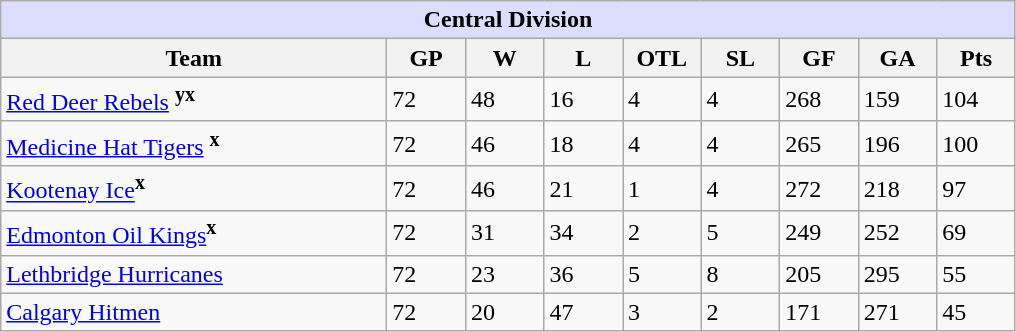<table class="wikitable">
<tr>
<th colspan="9" style="background-color: #DDDDFF;"><strong>Central Division</strong></th>
</tr>
<tr>
<th width=250>Team</th>
<th width=45>GP</th>
<th width=45>W</th>
<th width=45>L</th>
<th width=45>OTL</th>
<th width=45>SL</th>
<th width=45>GF</th>
<th width=45>GA</th>
<th width=45>Pts</th>
</tr>
<tr>
<td><a href='#'>Red Deer Rebels</a> <sup><strong>yx</strong></sup></td>
<td>72</td>
<td>48</td>
<td>16</td>
<td>4</td>
<td>4</td>
<td>268</td>
<td>159</td>
<td>104</td>
</tr>
<tr>
<td><a href='#'>Medicine Hat Tigers</a> <sup><strong>x</strong></sup></td>
<td>72</td>
<td>46</td>
<td>18</td>
<td>4</td>
<td>4</td>
<td>265</td>
<td>196</td>
<td>100</td>
</tr>
<tr>
<td><a href='#'>Kootenay Ice</a><sup><strong>x</strong></sup></td>
<td>72</td>
<td>46</td>
<td>21</td>
<td>1</td>
<td>4</td>
<td>272</td>
<td>218</td>
<td>97</td>
</tr>
<tr>
<td><a href='#'>Edmonton Oil Kings</a><sup><strong>x</strong></sup></td>
<td>72</td>
<td>31</td>
<td>34</td>
<td>2</td>
<td>5</td>
<td>249</td>
<td>252</td>
<td>69</td>
</tr>
<tr>
<td><a href='#'>Lethbridge Hurricanes</a></td>
<td>72</td>
<td>23</td>
<td>36</td>
<td>5</td>
<td>8</td>
<td>205</td>
<td>295</td>
<td>55</td>
</tr>
<tr>
<td><a href='#'>Calgary Hitmen</a></td>
<td>72</td>
<td>20</td>
<td>47</td>
<td>3</td>
<td>2</td>
<td>171</td>
<td>271</td>
<td>45</td>
</tr>
</table>
